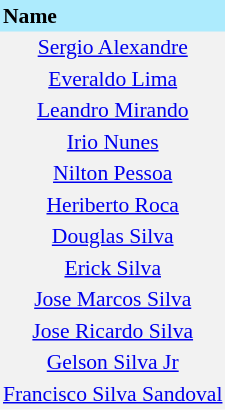<table border=0 cellpadding=2 cellspacing=0  |- bgcolor=#F2F2F2 style="text-align:center; font-size:90%">
<tr bgcolor=#ADEBFD>
<th align=left>Name</th>
</tr>
<tr>
<td><a href='#'>Sergio Alexandre</a></td>
</tr>
<tr>
<td><a href='#'>Everaldo Lima</a></td>
</tr>
<tr>
<td><a href='#'>Leandro Mirando</a></td>
</tr>
<tr>
<td><a href='#'>Irio Nunes</a></td>
</tr>
<tr>
<td><a href='#'>Nilton Pessoa</a></td>
</tr>
<tr>
<td><a href='#'>Heriberto Roca</a></td>
</tr>
<tr>
<td><a href='#'>Douglas Silva</a></td>
</tr>
<tr>
<td><a href='#'>Erick Silva</a></td>
</tr>
<tr>
<td><a href='#'>Jose Marcos Silva</a></td>
</tr>
<tr>
<td><a href='#'>Jose Ricardo Silva</a></td>
</tr>
<tr>
<td><a href='#'>Gelson Silva Jr</a></td>
</tr>
<tr>
<td><a href='#'>Francisco Silva Sandoval</a></td>
</tr>
</table>
